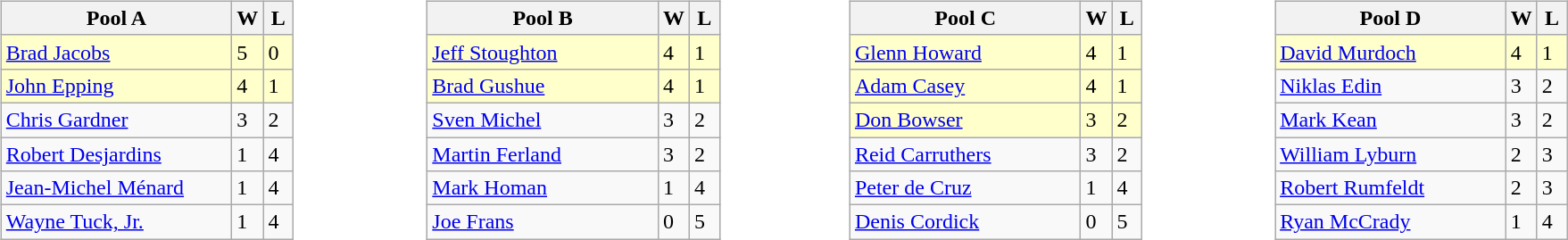<table table>
<tr>
<td valign=top width=10%><br><table class=wikitable>
<tr>
<th width=165>Pool A</th>
<th width=15>W</th>
<th width=15>L</th>
</tr>
<tr bgcolor=#ffffcc>
<td> <a href='#'>Brad Jacobs</a></td>
<td>5</td>
<td>0</td>
</tr>
<tr bgcolor=#ffffcc>
<td> <a href='#'>John Epping</a></td>
<td>4</td>
<td>1</td>
</tr>
<tr>
<td> <a href='#'>Chris Gardner</a></td>
<td>3</td>
<td>2</td>
</tr>
<tr>
<td> <a href='#'>Robert Desjardins</a></td>
<td>1</td>
<td>4</td>
</tr>
<tr>
<td> <a href='#'>Jean-Michel Ménard</a></td>
<td>1</td>
<td>4</td>
</tr>
<tr>
<td> <a href='#'>Wayne Tuck, Jr.</a></td>
<td>1</td>
<td>4</td>
</tr>
</table>
</td>
<td valign=top width=10%><br><table class=wikitable>
<tr>
<th width=165>Pool B</th>
<th width=15>W</th>
<th width=15>L</th>
</tr>
<tr bgcolor=#ffffcc>
<td> <a href='#'>Jeff Stoughton</a></td>
<td>4</td>
<td>1</td>
</tr>
<tr bgcolor=#ffffcc>
<td> <a href='#'>Brad Gushue</a></td>
<td>4</td>
<td>1</td>
</tr>
<tr>
<td> <a href='#'>Sven Michel</a></td>
<td>3</td>
<td>2</td>
</tr>
<tr>
<td> <a href='#'>Martin Ferland</a></td>
<td>3</td>
<td>2</td>
</tr>
<tr>
<td> <a href='#'>Mark Homan</a></td>
<td>1</td>
<td>4</td>
</tr>
<tr>
<td> <a href='#'>Joe Frans</a></td>
<td>0</td>
<td>5</td>
</tr>
</table>
</td>
<td valign=top width=10%><br><table class=wikitable>
<tr>
<th width=165>Pool C</th>
<th width=15>W</th>
<th width=15>L</th>
</tr>
<tr bgcolor=#ffffcc>
<td> <a href='#'>Glenn Howard</a></td>
<td>4</td>
<td>1</td>
</tr>
<tr bgcolor=#ffffcc>
<td> <a href='#'>Adam Casey</a></td>
<td>4</td>
<td>1</td>
</tr>
<tr bgcolor=#ffffcc>
<td> <a href='#'>Don Bowser</a></td>
<td>3</td>
<td>2</td>
</tr>
<tr>
<td> <a href='#'>Reid Carruthers</a></td>
<td>3</td>
<td>2</td>
</tr>
<tr>
<td> <a href='#'>Peter de Cruz</a></td>
<td>1</td>
<td>4</td>
</tr>
<tr>
<td> <a href='#'>Denis Cordick</a></td>
<td>0</td>
<td>5</td>
</tr>
</table>
</td>
<td valign=top width=10%><br><table class=wikitable>
<tr>
<th width=165>Pool D</th>
<th width=15>W</th>
<th width=15>L</th>
</tr>
<tr bgcolor=#ffffcc>
<td> <a href='#'>David Murdoch</a></td>
<td>4</td>
<td>1</td>
</tr>
<tr>
<td> <a href='#'>Niklas Edin</a></td>
<td>3</td>
<td>2</td>
</tr>
<tr>
<td> <a href='#'>Mark Kean</a></td>
<td>3</td>
<td>2</td>
</tr>
<tr>
<td> <a href='#'>William Lyburn</a></td>
<td>2</td>
<td>3</td>
</tr>
<tr>
<td> <a href='#'>Robert Rumfeldt</a></td>
<td>2</td>
<td>3</td>
</tr>
<tr>
<td> <a href='#'>Ryan McCrady</a></td>
<td>1</td>
<td>4</td>
</tr>
</table>
</td>
</tr>
</table>
